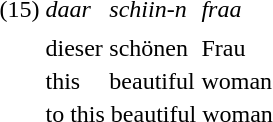<table>
<tr>
<td>(15)</td>
<td><em>daar</em></td>
<td><em>schiin-n</em></td>
<td><em>fraa</em></td>
</tr>
<tr>
<td></td>
<td></td>
<td></td>
<td></td>
</tr>
<tr>
<td></td>
<td>dieser</td>
<td>schönen</td>
<td>Frau</td>
</tr>
<tr>
<td></td>
<td>this</td>
<td>beautiful</td>
<td>woman</td>
</tr>
<tr>
<td></td>
<td colspan="3">to this beautiful woman</td>
</tr>
</table>
